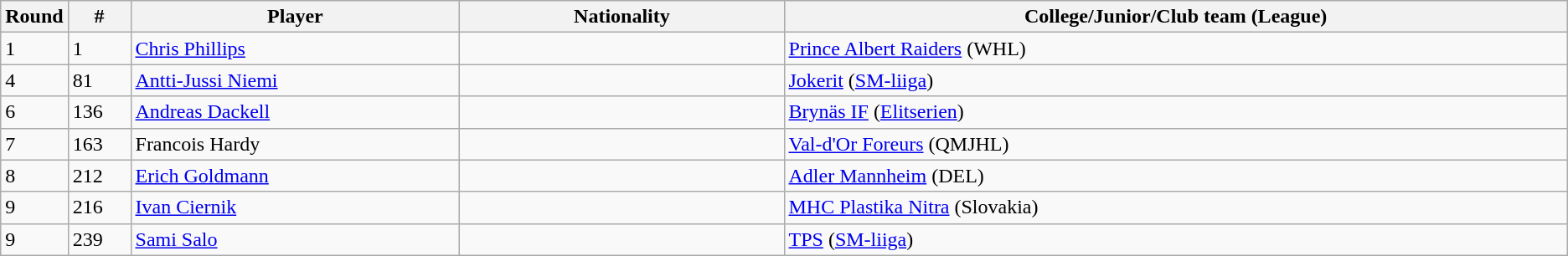<table class="wikitable">
<tr align="center">
<th bgcolor="#DDDDFF" width="4.0%">Round</th>
<th bgcolor="#DDDDFF" width="4.0%">#</th>
<th bgcolor="#DDDDFF" width="21.0%">Player</th>
<th bgcolor="#DDDDFF" width="21.0">Nationality</th>
<th bgcolor="#DDDDFF" width="50.0%">College/Junior/Club team (League)</th>
</tr>
<tr>
<td>1</td>
<td>1</td>
<td><a href='#'>Chris Phillips</a></td>
<td></td>
<td><a href='#'>Prince Albert Raiders</a> (WHL)</td>
</tr>
<tr>
<td>4</td>
<td>81</td>
<td><a href='#'>Antti-Jussi Niemi</a></td>
<td></td>
<td><a href='#'>Jokerit</a> (<a href='#'>SM-liiga</a>)</td>
</tr>
<tr>
<td>6</td>
<td>136</td>
<td><a href='#'>Andreas Dackell</a></td>
<td></td>
<td><a href='#'>Brynäs IF</a> (<a href='#'>Elitserien</a>)</td>
</tr>
<tr>
<td>7</td>
<td>163</td>
<td>Francois Hardy</td>
<td></td>
<td><a href='#'>Val-d'Or Foreurs</a> (QMJHL)</td>
</tr>
<tr>
<td>8</td>
<td>212</td>
<td><a href='#'>Erich Goldmann</a></td>
<td></td>
<td><a href='#'>Adler Mannheim</a> (DEL)</td>
</tr>
<tr>
<td>9</td>
<td>216</td>
<td><a href='#'>Ivan Ciernik</a></td>
<td></td>
<td><a href='#'>MHC Plastika Nitra</a> (Slovakia)</td>
</tr>
<tr>
<td>9</td>
<td>239</td>
<td><a href='#'>Sami Salo</a></td>
<td></td>
<td><a href='#'>TPS</a> (<a href='#'>SM-liiga</a>)</td>
</tr>
</table>
